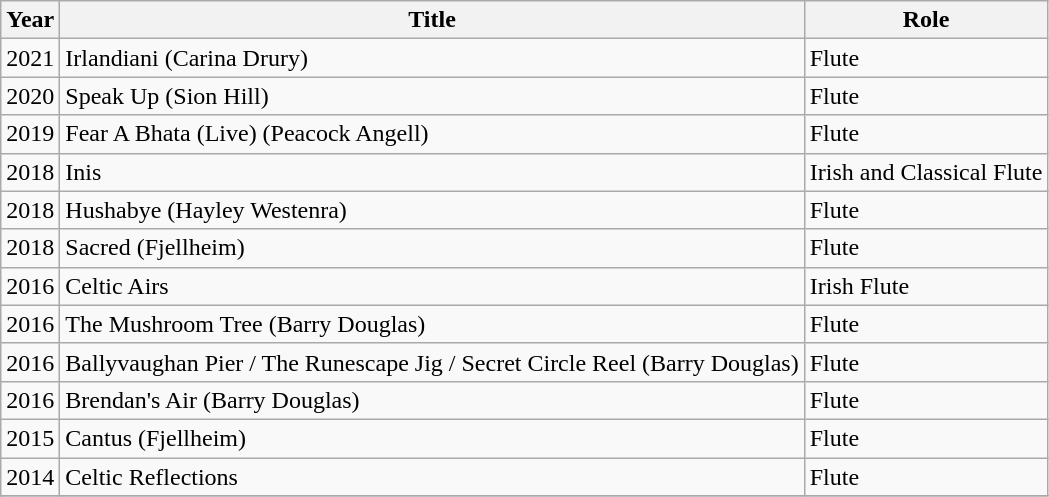<table class="wikitable">
<tr>
<th>Year</th>
<th>Title</th>
<th>Role</th>
</tr>
<tr>
<td>2021</td>
<td>Irlandiani (Carina Drury)</td>
<td>Flute</td>
</tr>
<tr>
<td>2020</td>
<td>Speak Up (Sion Hill)</td>
<td>Flute</td>
</tr>
<tr>
<td>2019</td>
<td>Fear A Bhata (Live) (Peacock Angell)</td>
<td>Flute</td>
</tr>
<tr>
<td>2018</td>
<td>Inis</td>
<td>Irish and Classical Flute</td>
</tr>
<tr>
<td>2018</td>
<td>Hushabye (Hayley Westenra)</td>
<td>Flute</td>
</tr>
<tr>
<td>2018</td>
<td>Sacred (Fjellheim)</td>
<td>Flute</td>
</tr>
<tr>
<td>2016</td>
<td>Celtic Airs</td>
<td>Irish Flute</td>
</tr>
<tr>
<td>2016</td>
<td>The Mushroom Tree (Barry Douglas)</td>
<td>Flute</td>
</tr>
<tr>
<td>2016</td>
<td>Ballyvaughan Pier / The Runescape Jig / Secret Circle Reel (Barry Douglas)</td>
<td>Flute</td>
</tr>
<tr>
<td>2016</td>
<td>Brendan's Air (Barry Douglas)</td>
<td>Flute</td>
</tr>
<tr>
<td>2015</td>
<td>Cantus (Fjellheim)</td>
<td>Flute</td>
</tr>
<tr>
<td>2014</td>
<td>Celtic Reflections</td>
<td>Flute</td>
</tr>
<tr>
</tr>
</table>
